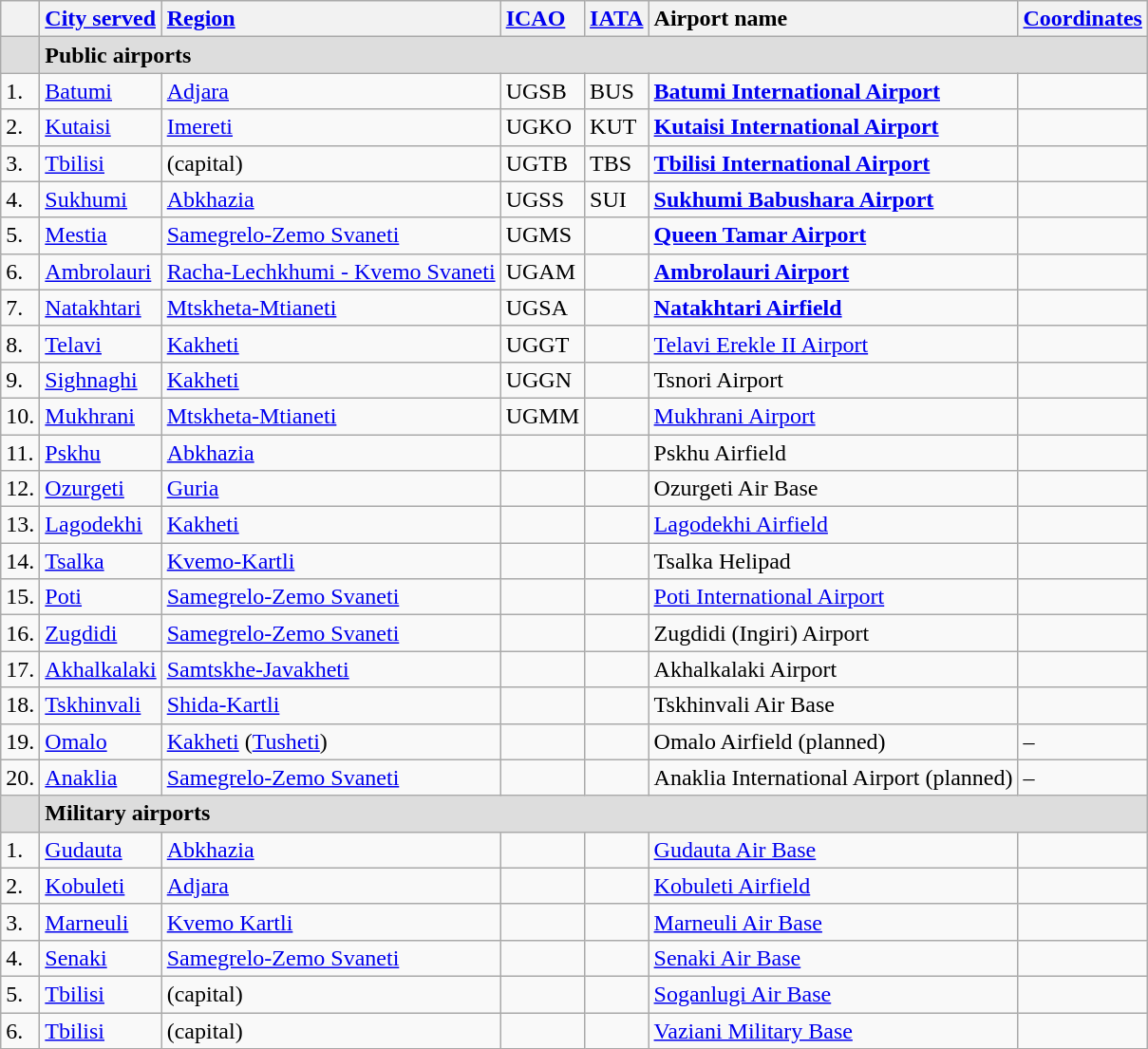<table class="wikitable sortable">
<tr valign="baseline">
<th></th>
<th style="text-align:left;"><a href='#'>City served</a></th>
<th style="text-align:left;"><a href='#'>Region</a></th>
<th style="text-align:left;"><a href='#'>ICAO</a></th>
<th style="text-align:left;"><a href='#'>IATA</a></th>
<th style="text-align:left;">Airport name</th>
<th style="text-align:left;"><a href='#'>Coordinates</a></th>
</tr>
<tr class="sortbottom" style="background:#DDD;">
<td></td>
<td colspan="6"><strong>Public airports</strong></td>
</tr>
<tr valign="top">
<td>1.</td>
<td><a href='#'>Batumi</a></td>
<td><a href='#'>Adjara</a> </td>
<td>UGSB</td>
<td>BUS</td>
<td><strong><a href='#'>Batumi International Airport</a></strong></td>
<td></td>
</tr>
<tr valign="top">
<td>2.</td>
<td><a href='#'>Kutaisi</a></td>
<td><a href='#'>Imereti</a></td>
<td>UGKO</td>
<td>KUT</td>
<td><strong><a href='#'>Kutaisi International Airport</a></strong></td>
<td></td>
</tr>
<tr valign="top">
<td>3.</td>
<td><a href='#'>Tbilisi</a></td>
<td>(capital)</td>
<td>UGTB</td>
<td>TBS</td>
<td><strong><a href='#'>Tbilisi International Airport</a></strong></td>
<td></td>
</tr>
<tr valign="top">
<td>4.</td>
<td><a href='#'>Sukhumi</a></td>
<td><a href='#'>Abkhazia</a> </td>
<td>UGSS </td>
<td>SUI</td>
<td><strong><a href='#'>Sukhumi Babushara Airport</a></strong></td>
<td></td>
</tr>
<tr valign="top">
<td>5.</td>
<td><a href='#'>Mestia</a></td>
<td><a href='#'>Samegrelo-Zemo Svaneti</a></td>
<td>UGMS</td>
<td></td>
<td><strong><a href='#'>Queen Tamar Airport</a></strong></td>
<td></td>
</tr>
<tr>
<td>6.</td>
<td><a href='#'>Ambrolauri</a></td>
<td><a href='#'>Racha-Lechkhumi - Kvemo Svaneti</a></td>
<td>UGAM</td>
<td></td>
<td><strong><a href='#'>Ambrolauri Airport</a></strong></td>
<td></td>
</tr>
<tr valign="top">
<td>7.</td>
<td><a href='#'>Natakhtari</a></td>
<td><a href='#'>Mtskheta-Mtianeti</a></td>
<td>UGSA</td>
<td></td>
<td><strong><a href='#'>Natakhtari Airfield</a></strong></td>
<td></td>
</tr>
<tr valign="top">
<td>8.</td>
<td><a href='#'>Telavi</a></td>
<td><a href='#'>Kakheti</a></td>
<td>UGGT</td>
<td></td>
<td><a href='#'>Telavi Erekle II Airport</a></td>
<td></td>
</tr>
<tr valign="top">
<td>9.</td>
<td><a href='#'>Sighnaghi</a></td>
<td><a href='#'>Kakheti</a></td>
<td>UGGN</td>
<td></td>
<td>Tsnori Airport</td>
<td></td>
</tr>
<tr valign="top">
<td>10.</td>
<td><a href='#'>Mukhrani</a></td>
<td><a href='#'>Mtskheta-Mtianeti</a></td>
<td>UGMM</td>
<td></td>
<td><a href='#'>Mukhrani Airport</a></td>
<td></td>
</tr>
<tr>
<td>11.</td>
<td><a href='#'>Pskhu</a></td>
<td><a href='#'>Abkhazia</a></td>
<td></td>
<td></td>
<td>Pskhu Airfield</td>
<td></td>
</tr>
<tr>
<td>12.</td>
<td><a href='#'>Ozurgeti</a></td>
<td><a href='#'>Guria</a></td>
<td></td>
<td></td>
<td>Ozurgeti Air Base</td>
<td></td>
</tr>
<tr valign="top">
<td>13.</td>
<td><a href='#'>Lagodekhi</a></td>
<td><a href='#'>Kakheti</a></td>
<td></td>
<td></td>
<td><a href='#'>Lagodekhi Airfield</a></td>
<td></td>
</tr>
<tr>
<td>14.</td>
<td><a href='#'>Tsalka</a></td>
<td><a href='#'>Kvemo-Kartli</a></td>
<td></td>
<td></td>
<td>Tsalka Helipad</td>
<td></td>
</tr>
<tr valign="top">
<td>15.</td>
<td><a href='#'>Poti</a></td>
<td><a href='#'>Samegrelo-Zemo Svaneti</a></td>
<td></td>
<td></td>
<td><a href='#'>Poti International Airport</a></td>
<td></td>
</tr>
<tr>
<td>16.</td>
<td><a href='#'>Zugdidi</a></td>
<td><a href='#'>Samegrelo-Zemo Svaneti</a></td>
<td></td>
<td></td>
<td>Zugdidi (Ingiri) Airport</td>
<td></td>
</tr>
<tr>
<td>17.</td>
<td><a href='#'>Akhalkalaki</a></td>
<td><a href='#'>Samtskhe-Javakheti</a></td>
<td></td>
<td></td>
<td>Akhalkalaki Airport</td>
<td></td>
</tr>
<tr>
<td>18.</td>
<td><a href='#'>Tskhinvali</a></td>
<td><a href='#'>Shida-Kartli</a></td>
<td></td>
<td></td>
<td>Tskhinvali Air Base</td>
<td></td>
</tr>
<tr>
<td>19.</td>
<td><a href='#'>Omalo</a></td>
<td><a href='#'>Kakheti</a> (<a href='#'>Tusheti</a>)</td>
<td></td>
<td></td>
<td>Omalo Airfield (planned)</td>
<td>–</td>
</tr>
<tr>
<td>20.</td>
<td><a href='#'>Anaklia</a></td>
<td><a href='#'>Samegrelo-Zemo Svaneti</a></td>
<td></td>
<td></td>
<td>Anaklia International Airport (planned)</td>
<td>–</td>
</tr>
<tr class="sortbottom" style="background:#DDD;">
<td></td>
<td colspan="6"><strong>Military airports</strong></td>
</tr>
<tr valign="top">
<td>1.</td>
<td><a href='#'>Gudauta</a></td>
<td><a href='#'>Abkhazia</a> </td>
<td></td>
<td></td>
<td><a href='#'>Gudauta Air Base</a></td>
<td></td>
</tr>
<tr valign="top">
<td>2.</td>
<td><a href='#'>Kobuleti</a></td>
<td><a href='#'>Adjara</a> </td>
<td></td>
<td></td>
<td><a href='#'>Kobuleti Airfield</a></td>
<td></td>
</tr>
<tr valign="top">
<td>3.</td>
<td><a href='#'>Marneuli</a></td>
<td><a href='#'>Kvemo Kartli</a></td>
<td></td>
<td></td>
<td><a href='#'>Marneuli Air Base</a></td>
<td></td>
</tr>
<tr valign="top">
<td>4.</td>
<td><a href='#'>Senaki</a></td>
<td><a href='#'>Samegrelo-Zemo Svaneti</a></td>
<td></td>
<td></td>
<td><a href='#'>Senaki Air Base</a></td>
<td></td>
</tr>
<tr valign="top">
<td>5.</td>
<td><a href='#'>Tbilisi</a></td>
<td>(capital)</td>
<td></td>
<td></td>
<td><a href='#'>Soganlugi Air Base</a></td>
<td></td>
</tr>
<tr valign="top">
<td>6.</td>
<td><a href='#'>Tbilisi</a></td>
<td>(capital)</td>
<td></td>
<td></td>
<td><a href='#'>Vaziani Military Base</a></td>
<td></td>
</tr>
</table>
